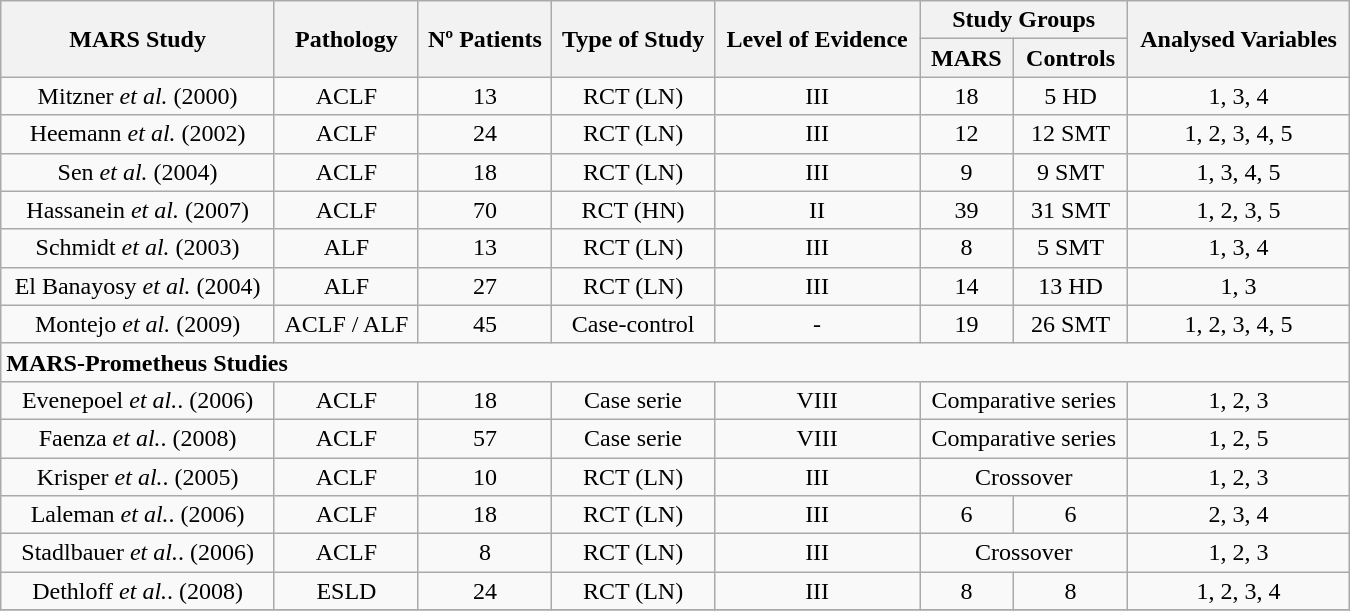<table class="wikitable" style="text-align: center; margin: 1em auto 1em auto" width="900pt">
<tr>
<th rowspan=2><strong>MARS Study</strong></th>
<th rowspan=2><strong>Pathology</strong></th>
<th rowspan=2><strong>Nº Patients</strong></th>
<th rowspan=2><strong>Type of Study</strong></th>
<th rowspan=2><strong>Level of Evidence</strong></th>
<th colspan=2><strong>Study Groups</strong></th>
<th rowspan=2><strong>Analysed Variables</strong></th>
</tr>
<tr>
<th><strong>MARS</strong></th>
<th><strong>Controls</strong></th>
</tr>
<tr>
<td>Mitzner <em>et al.</em> (2000)</td>
<td>ACLF</td>
<td>13</td>
<td>RCT (LN)</td>
<td>III</td>
<td>18</td>
<td>5 HD</td>
<td>1, 3, 4</td>
</tr>
<tr>
<td>Heemann <em>et al.</em> (2002)</td>
<td>ACLF</td>
<td>24</td>
<td>RCT (LN)</td>
<td>III</td>
<td>12</td>
<td>12 SMT</td>
<td>1, 2, 3, 4, 5</td>
</tr>
<tr>
<td>Sen <em>et al.</em> (2004)</td>
<td>ACLF</td>
<td>18</td>
<td>RCT (LN)</td>
<td>III</td>
<td>9</td>
<td>9 SMT</td>
<td>1, 3, 4, 5</td>
</tr>
<tr>
<td>Hassanein <em>et al.</em> (2007)</td>
<td>ACLF</td>
<td>70</td>
<td>RCT (HN)</td>
<td>II</td>
<td>39</td>
<td>31 SMT</td>
<td>1, 2, 3, 5</td>
</tr>
<tr>
<td>Schmidt <em>et al.</em> (2003)</td>
<td>ALF</td>
<td>13</td>
<td>RCT (LN)</td>
<td>III</td>
<td>8</td>
<td>5 SMT</td>
<td>1, 3, 4</td>
</tr>
<tr>
<td>El Banayosy <em>et al.</em> (2004)</td>
<td>ALF</td>
<td>27</td>
<td>RCT (LN)</td>
<td>III</td>
<td>14</td>
<td>13 HD</td>
<td>1, 3</td>
</tr>
<tr>
<td>Montejo <em>et al.</em> (2009)</td>
<td>ACLF / ALF</td>
<td>45</td>
<td>Case-control</td>
<td>-</td>
<td>19</td>
<td>26 SMT</td>
<td>1, 2, 3, 4, 5</td>
</tr>
<tr>
<td colspan=8; style="text-align: left"><strong>MARS-Prometheus Studies</strong></td>
</tr>
<tr>
<td>Evenepoel <em>et al.</em>. (2006)</td>
<td>ACLF</td>
<td>18</td>
<td>Case serie</td>
<td>VIII</td>
<td colspan=2>Comparative series</td>
<td>1, 2, 3</td>
</tr>
<tr>
<td>Faenza <em>et al.</em>. (2008)</td>
<td>ACLF</td>
<td>57</td>
<td>Case serie</td>
<td>VIII</td>
<td colspan=2>Comparative series</td>
<td>1, 2, 5</td>
</tr>
<tr>
<td>Krisper <em>et al.</em>. (2005)</td>
<td>ACLF</td>
<td>10</td>
<td>RCT (LN)</td>
<td>III</td>
<td colspan=2>Crossover</td>
<td>1, 2, 3</td>
</tr>
<tr>
<td>Laleman <em>et al.</em>. (2006)</td>
<td>ACLF</td>
<td>18</td>
<td>RCT (LN)</td>
<td>III</td>
<td>6</td>
<td>6</td>
<td>2, 3, 4</td>
</tr>
<tr>
<td>Stadlbauer <em>et al.</em>. (2006)</td>
<td>ACLF</td>
<td>8</td>
<td>RCT (LN)</td>
<td>III</td>
<td colspan=2>Crossover</td>
<td>1, 2, 3</td>
</tr>
<tr>
<td>Dethloff <em>et al.</em>. (2008)</td>
<td>ESLD</td>
<td>24</td>
<td>RCT (LN)</td>
<td>III</td>
<td>8</td>
<td>8</td>
<td>1, 2, 3, 4</td>
</tr>
<tr>
</tr>
</table>
